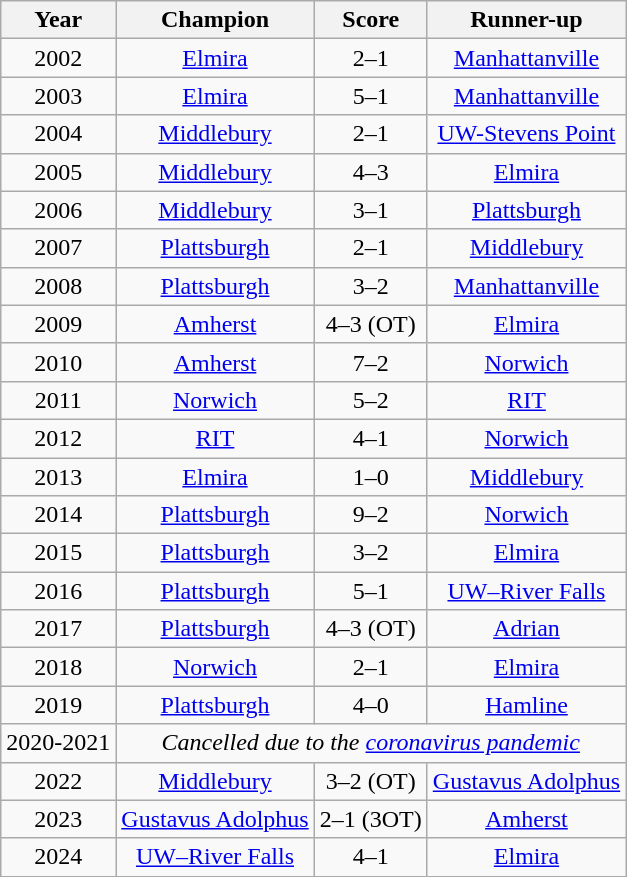<table class="wikitable sortable" style="text-align: center;">
<tr>
<th>Year</th>
<th>Champion</th>
<th>Score</th>
<th>Runner-up</th>
</tr>
<tr>
<td>2002</td>
<td><a href='#'>Elmira</a></td>
<td>2–1</td>
<td><a href='#'>Manhattanville</a></td>
</tr>
<tr>
<td>2003</td>
<td><a href='#'>Elmira</a></td>
<td>5–1</td>
<td><a href='#'>Manhattanville</a></td>
</tr>
<tr>
<td>2004</td>
<td><a href='#'>Middlebury</a></td>
<td>2–1</td>
<td><a href='#'>UW-Stevens Point</a></td>
</tr>
<tr>
<td>2005</td>
<td><a href='#'>Middlebury</a></td>
<td>4–3</td>
<td><a href='#'>Elmira</a></td>
</tr>
<tr>
<td>2006</td>
<td><a href='#'>Middlebury</a></td>
<td>3–1</td>
<td><a href='#'>Plattsburgh</a></td>
</tr>
<tr>
<td>2007</td>
<td><a href='#'>Plattsburgh</a></td>
<td>2–1</td>
<td><a href='#'>Middlebury</a></td>
</tr>
<tr>
<td>2008</td>
<td><a href='#'>Plattsburgh</a></td>
<td>3–2</td>
<td><a href='#'>Manhattanville</a></td>
</tr>
<tr>
<td>2009</td>
<td><a href='#'>Amherst</a></td>
<td>4–3 (OT)</td>
<td><a href='#'>Elmira</a></td>
</tr>
<tr>
<td>2010</td>
<td><a href='#'>Amherst</a></td>
<td>7–2</td>
<td><a href='#'>Norwich</a></td>
</tr>
<tr>
<td>2011</td>
<td><a href='#'>Norwich</a></td>
<td>5–2</td>
<td><a href='#'>RIT</a></td>
</tr>
<tr>
<td>2012</td>
<td><a href='#'>RIT</a></td>
<td>4–1</td>
<td><a href='#'>Norwich</a></td>
</tr>
<tr>
<td>2013</td>
<td><a href='#'>Elmira</a></td>
<td>1–0</td>
<td><a href='#'>Middlebury</a></td>
</tr>
<tr>
<td>2014</td>
<td><a href='#'>Plattsburgh</a></td>
<td>9–2</td>
<td><a href='#'>Norwich</a></td>
</tr>
<tr>
<td>2015</td>
<td><a href='#'>Plattsburgh</a></td>
<td>3–2</td>
<td><a href='#'>Elmira</a></td>
</tr>
<tr>
<td>2016</td>
<td><a href='#'>Plattsburgh</a></td>
<td>5–1</td>
<td><a href='#'>UW–River Falls</a></td>
</tr>
<tr>
<td>2017</td>
<td><a href='#'>Plattsburgh</a></td>
<td>4–3 (OT)</td>
<td><a href='#'>Adrian</a></td>
</tr>
<tr>
<td>2018</td>
<td><a href='#'>Norwich</a></td>
<td>2–1</td>
<td><a href='#'>Elmira</a></td>
</tr>
<tr>
<td>2019</td>
<td><a href='#'>Plattsburgh</a></td>
<td>4–0</td>
<td><a href='#'>Hamline</a></td>
</tr>
<tr>
<td>2020-2021</td>
<td colspan="3" align="center"><em>Cancelled due to the <a href='#'>coronavirus pandemic</a></em></td>
</tr>
<tr>
<td>2022</td>
<td><a href='#'>Middlebury</a></td>
<td>3–2 (OT)</td>
<td><a href='#'>Gustavus Adolphus</a></td>
</tr>
<tr>
<td>2023</td>
<td><a href='#'>Gustavus Adolphus</a></td>
<td>2–1 (3OT)</td>
<td><a href='#'>Amherst</a></td>
</tr>
<tr>
<td>2024</td>
<td><a href='#'>UW–River Falls</a></td>
<td>4–1</td>
<td><a href='#'>Elmira</a></td>
</tr>
</table>
